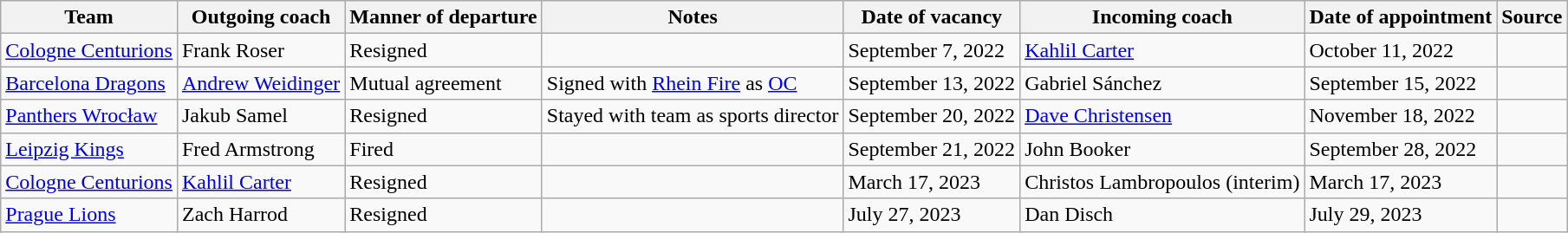<table class="wikitable sortable">
<tr>
<th>Team</th>
<th>Outgoing coach</th>
<th>Manner of departure</th>
<th>Notes</th>
<th>Date of vacancy</th>
<th>Incoming coach</th>
<th>Date of appointment</th>
<th>Source</th>
</tr>
<tr>
<td><a href='#'>Cologne Centurions</a></td>
<td> Frank Roser</td>
<td>Resigned</td>
<td></td>
<td>September 7, 2022</td>
<td> <a href='#'>Kahlil Carter</a></td>
<td>October 11, 2022</td>
<td></td>
</tr>
<tr>
<td><a href='#'>Barcelona Dragons</a></td>
<td> <a href='#'>Andrew Weidinger</a></td>
<td>Mutual agreement</td>
<td>Signed with <a href='#'>Rhein Fire</a> as <a href='#'>OC</a></td>
<td>September 13, 2022</td>
<td> Gabriel Sánchez</td>
<td>September 15, 2022</td>
<td></td>
</tr>
<tr>
<td><a href='#'>Panthers Wrocław</a></td>
<td> Jakub Samel</td>
<td>Resigned</td>
<td>Stayed with team as sports director</td>
<td>September 20, 2022</td>
<td> <a href='#'>Dave Christensen</a></td>
<td>November 18, 2022</td>
<td></td>
</tr>
<tr>
<td><a href='#'>Leipzig Kings</a></td>
<td> Fred Armstrong</td>
<td>Fired</td>
<td></td>
<td>September 21, 2022</td>
<td> John Booker</td>
<td>September 28, 2022</td>
<td></td>
</tr>
<tr>
<td><a href='#'>Cologne Centurions</a></td>
<td> <a href='#'>Kahlil Carter</a></td>
<td>Resigned</td>
<td></td>
<td>March 17, 2023</td>
<td> Christos Lambropoulos (interim)</td>
<td>March 17, 2023</td>
<td></td>
</tr>
<tr>
<td><a href='#'>Prague Lions</a></td>
<td> Zach Harrod</td>
<td>Resigned</td>
<td></td>
<td>July 27, 2023</td>
<td> Dan Disch</td>
<td>July 29, 2023</td>
<td></td>
</tr>
</table>
